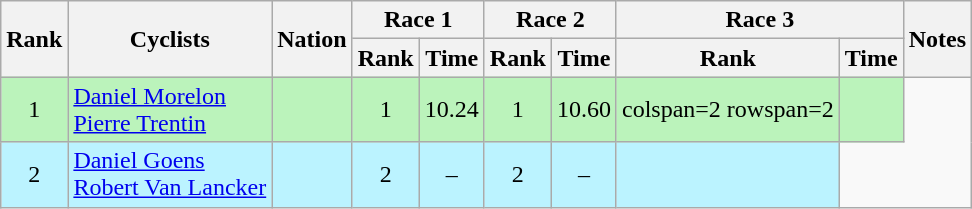<table class="wikitable sortable" style="text-align:center">
<tr>
<th rowspan=2>Rank</th>
<th rowspan=2>Cyclists</th>
<th rowspan=2>Nation</th>
<th colspan=2>Race 1</th>
<th colspan=2>Race 2</th>
<th colspan=2>Race 3</th>
<th rowspan=2>Notes</th>
</tr>
<tr>
<th>Rank</th>
<th>Time</th>
<th>Rank</th>
<th>Time</th>
<th>Rank</th>
<th>Time</th>
</tr>
<tr bgcolor=bbf3bb>
<td>1</td>
<td align=left><a href='#'>Daniel Morelon</a><br><a href='#'>Pierre Trentin</a></td>
<td align=left></td>
<td>1</td>
<td>10.24</td>
<td>1</td>
<td>10.60</td>
<td>colspan=2 rowspan=2 </td>
<td></td>
</tr>
<tr bgcolor=bbf3ff>
<td>2</td>
<td align=left><a href='#'>Daniel Goens</a><br><a href='#'>Robert Van Lancker</a></td>
<td align=left></td>
<td>2</td>
<td>–</td>
<td>2</td>
<td>–</td>
<td></td>
</tr>
</table>
